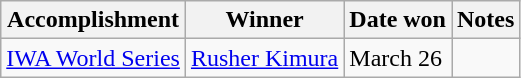<table class="wikitable">
<tr>
<th>Accomplishment</th>
<th>Winner</th>
<th>Date won</th>
<th>Notes</th>
</tr>
<tr>
<td><a href='#'>IWA World Series</a></td>
<td><a href='#'>Rusher Kimura</a></td>
<td>March 26</td>
<td></td>
</tr>
</table>
